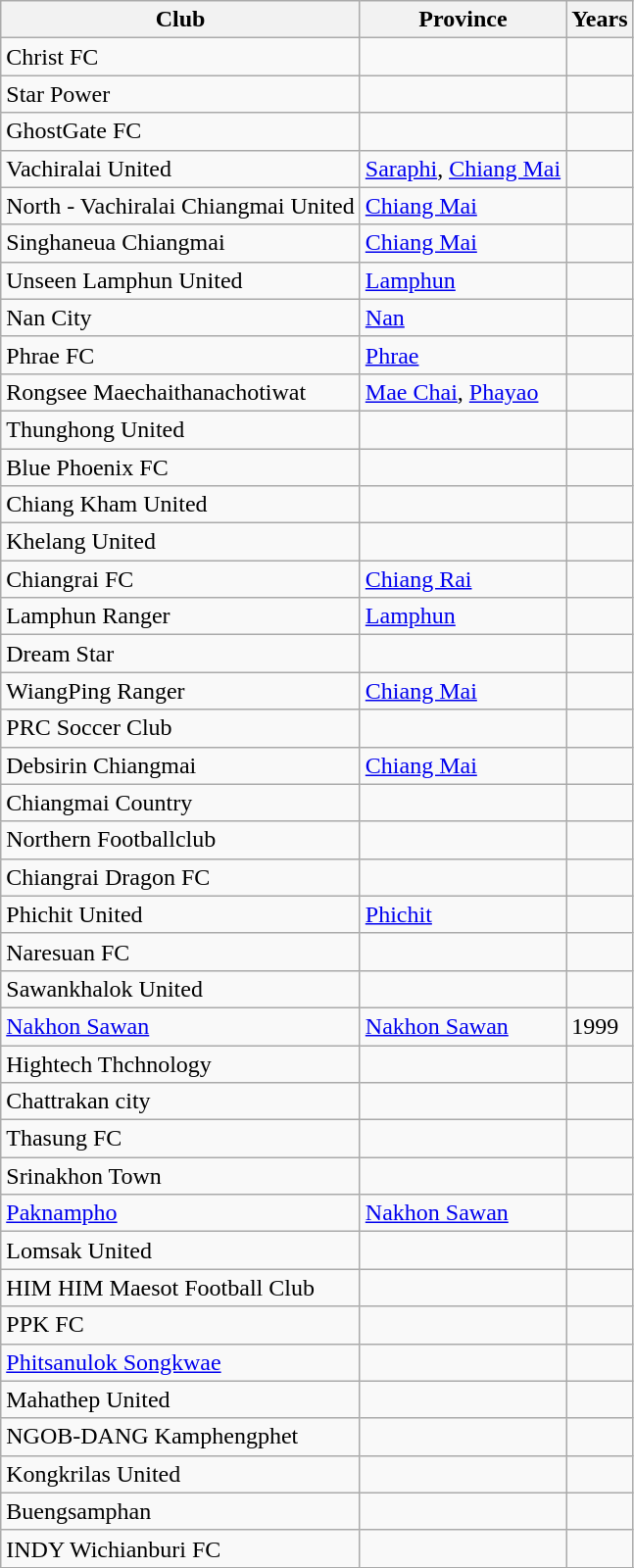<table class="wikitable">
<tr>
<th>Club</th>
<th>Province</th>
<th>Years</th>
</tr>
<tr>
<td>Christ FC</td>
<td></td>
<td></td>
</tr>
<tr>
<td>Star Power</td>
<td></td>
<td></td>
</tr>
<tr>
<td>GhostGate FC</td>
<td></td>
<td></td>
</tr>
<tr>
<td>Vachiralai United</td>
<td><a href='#'>Saraphi</a>, <a href='#'>Chiang Mai</a></td>
<td></td>
</tr>
<tr>
<td>North - Vachiralai Chiangmai United</td>
<td><a href='#'>Chiang Mai</a></td>
<td></td>
</tr>
<tr>
<td>Singhaneua Chiangmai</td>
<td><a href='#'>Chiang Mai</a></td>
<td></td>
</tr>
<tr>
<td>Unseen Lamphun United</td>
<td><a href='#'>Lamphun</a></td>
<td></td>
</tr>
<tr>
<td>Nan City</td>
<td><a href='#'>Nan</a></td>
<td></td>
</tr>
<tr>
<td>Phrae FC</td>
<td><a href='#'>Phrae</a></td>
<td></td>
</tr>
<tr>
<td>Rongsee Maechaithanachotiwat</td>
<td><a href='#'>Mae Chai</a>, <a href='#'>Phayao</a></td>
<td></td>
</tr>
<tr>
<td>Thunghong United</td>
<td></td>
<td></td>
</tr>
<tr>
<td>Blue Phoenix FC</td>
<td></td>
<td></td>
</tr>
<tr>
<td>Chiang Kham United</td>
<td></td>
<td></td>
</tr>
<tr>
<td>Khelang United</td>
<td></td>
<td></td>
</tr>
<tr>
<td>Chiangrai FC</td>
<td><a href='#'>Chiang Rai</a></td>
<td></td>
</tr>
<tr>
<td>Lamphun Ranger</td>
<td><a href='#'>Lamphun</a></td>
<td></td>
</tr>
<tr>
<td>Dream Star</td>
<td></td>
<td></td>
</tr>
<tr>
<td>WiangPing Ranger</td>
<td><a href='#'>Chiang Mai</a></td>
<td></td>
</tr>
<tr>
<td>PRC Soccer Club</td>
<td></td>
<td></td>
</tr>
<tr>
<td>Debsirin Chiangmai</td>
<td><a href='#'>Chiang Mai</a></td>
<td></td>
</tr>
<tr>
<td>Chiangmai Country</td>
<td></td>
<td></td>
</tr>
<tr>
<td>Northern Footballclub</td>
<td></td>
<td></td>
</tr>
<tr>
<td>Chiangrai Dragon FC</td>
<td></td>
<td></td>
</tr>
<tr>
<td>Phichit United</td>
<td><a href='#'>Phichit</a></td>
<td></td>
</tr>
<tr>
<td>Naresuan FC</td>
<td></td>
<td></td>
</tr>
<tr>
<td>Sawankhalok United</td>
<td></td>
<td></td>
</tr>
<tr>
<td><a href='#'>Nakhon Sawan</a></td>
<td><a href='#'>Nakhon Sawan</a></td>
<td>1999</td>
</tr>
<tr>
<td>Hightech Thchnology</td>
<td></td>
<td></td>
</tr>
<tr>
<td>Chattrakan city</td>
<td></td>
<td></td>
</tr>
<tr>
<td>Thasung FC</td>
<td></td>
<td></td>
</tr>
<tr>
<td>Srinakhon Town</td>
<td></td>
<td></td>
</tr>
<tr>
<td><a href='#'>Paknampho</a></td>
<td><a href='#'>Nakhon Sawan</a></td>
<td></td>
</tr>
<tr>
<td>Lomsak United</td>
<td></td>
<td></td>
</tr>
<tr>
<td>HIM HIM Maesot Football Club</td>
<td></td>
<td></td>
</tr>
<tr>
<td>PPK FC</td>
<td></td>
<td></td>
</tr>
<tr>
<td><a href='#'>Phitsanulok Songkwae</a></td>
<td></td>
<td></td>
</tr>
<tr>
<td>Mahathep United</td>
<td></td>
<td></td>
</tr>
<tr>
<td>NGOB-DANG Kamphengphet</td>
<td></td>
<td></td>
</tr>
<tr>
<td>Kongkrilas United</td>
<td></td>
<td></td>
</tr>
<tr>
<td>Buengsamphan</td>
<td></td>
<td></td>
</tr>
<tr>
<td>INDY Wichianburi FC</td>
<td></td>
<td></td>
</tr>
<tr>
</tr>
</table>
